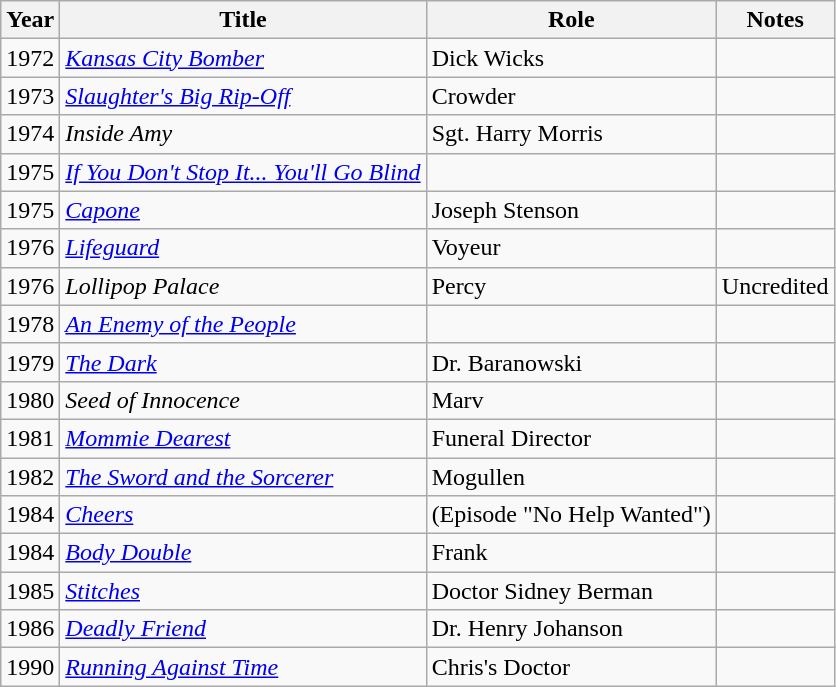<table class="wikitable sortable">
<tr>
<th>Year</th>
<th>Title</th>
<th>Role</th>
<th>Notes</th>
</tr>
<tr>
<td>1972</td>
<td><em><a href='#'>Kansas City Bomber</a></em></td>
<td>Dick Wicks</td>
<td></td>
</tr>
<tr>
<td>1973</td>
<td><em><a href='#'>Slaughter's Big Rip-Off</a></em></td>
<td>Crowder</td>
<td></td>
</tr>
<tr>
<td>1974</td>
<td><em>Inside Amy</em></td>
<td>Sgt. Harry Morris</td>
<td></td>
</tr>
<tr>
<td>1975</td>
<td><em><a href='#'>If You Don't Stop It... You'll Go Blind</a></em></td>
<td></td>
<td></td>
</tr>
<tr>
<td>1975</td>
<td><em><a href='#'>Capone</a></em></td>
<td>Joseph Stenson</td>
<td></td>
</tr>
<tr>
<td>1976</td>
<td><em><a href='#'>Lifeguard</a></em></td>
<td>Voyeur</td>
<td></td>
</tr>
<tr>
<td>1976</td>
<td><em>Lollipop Palace</em></td>
<td>Percy</td>
<td>Uncredited</td>
</tr>
<tr>
<td>1978</td>
<td><em><a href='#'>An Enemy of the People</a></em></td>
<td></td>
<td></td>
</tr>
<tr>
<td>1979</td>
<td><em><a href='#'>The Dark</a></em></td>
<td>Dr. Baranowski</td>
<td></td>
</tr>
<tr>
<td>1980</td>
<td><em>Seed of Innocence</em></td>
<td>Marv</td>
<td></td>
</tr>
<tr>
<td>1981</td>
<td><em><a href='#'>Mommie Dearest</a></em></td>
<td>Funeral Director</td>
<td></td>
</tr>
<tr>
<td>1982</td>
<td><em><a href='#'>The Sword and the Sorcerer</a></em></td>
<td>Mogullen</td>
<td></td>
</tr>
<tr>
<td>1984</td>
<td><em><a href='#'>Cheers</a></em></td>
<td>(Episode "No Help Wanted")</td>
<td></td>
</tr>
<tr>
<td>1984</td>
<td><em><a href='#'>Body Double</a></em></td>
<td>Frank</td>
<td></td>
</tr>
<tr>
<td>1985</td>
<td><em><a href='#'>Stitches</a></em></td>
<td>Doctor Sidney Berman</td>
<td></td>
</tr>
<tr>
<td>1986</td>
<td><em><a href='#'>Deadly Friend</a></em></td>
<td>Dr. Henry Johanson</td>
<td></td>
</tr>
<tr>
<td>1990</td>
<td><em><a href='#'>Running Against Time</a></em></td>
<td>Chris's Doctor</td>
<td></td>
</tr>
</table>
